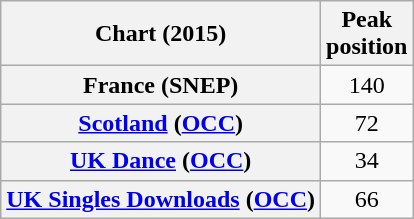<table class="wikitable sortable plainrowheaders" style="text-align:center">
<tr>
<th scope="col">Chart (2015)</th>
<th scope="col">Peak<br> position</th>
</tr>
<tr>
<th scope="row">France (SNEP)</th>
<td>140</td>
</tr>
<tr>
<th scope="row"><a href='#'>Scotland</a> (<a href='#'>OCC</a>)</th>
<td>72</td>
</tr>
<tr>
<th scope="row"><a href='#'>UK Dance</a> (<a href='#'>OCC</a>)</th>
<td>34</td>
</tr>
<tr>
<th scope="row"><a href='#'>UK Singles Downloads</a> (<a href='#'>OCC</a>)</th>
<td>66</td>
</tr>
</table>
